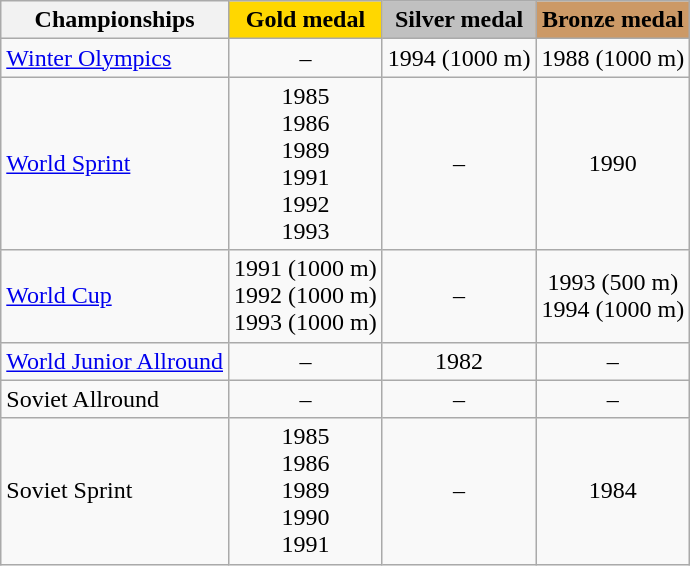<table class="wikitable" style="text-align:center">
<tr>
<th>Championships</th>
<td bgcolor=gold><strong>Gold medal</strong></td>
<td bgcolor=silver><strong>Silver medal</strong></td>
<td bgcolor=cc9966><strong>Bronze medal</strong></td>
</tr>
<tr>
<td align="left"><a href='#'>Winter Olympics</a></td>
<td>–</td>
<td>1994 (1000 m)</td>
<td>1988 (1000 m)</td>
</tr>
<tr>
<td align="left"><a href='#'>World Sprint</a></td>
<td>1985 <br> 1986 <br> 1989 <br> 1991 <br> 1992 <br> 1993</td>
<td>–</td>
<td>1990</td>
</tr>
<tr>
<td align="left"><a href='#'>World Cup</a></td>
<td>1991 (1000 m) <br> 1992 (1000 m) <br> 1993 (1000 m)</td>
<td>–</td>
<td>1993 (500 m) <br> 1994 (1000 m)</td>
</tr>
<tr>
<td align="left"><a href='#'>World Junior Allround</a></td>
<td>–</td>
<td>1982</td>
<td>–</td>
</tr>
<tr>
<td align="left">Soviet Allround</td>
<td>–</td>
<td>–</td>
<td>–</td>
</tr>
<tr>
<td align="left">Soviet Sprint</td>
<td>1985 <br> 1986 <br> 1989 <br> 1990 <br> 1991</td>
<td>–</td>
<td>1984</td>
</tr>
</table>
